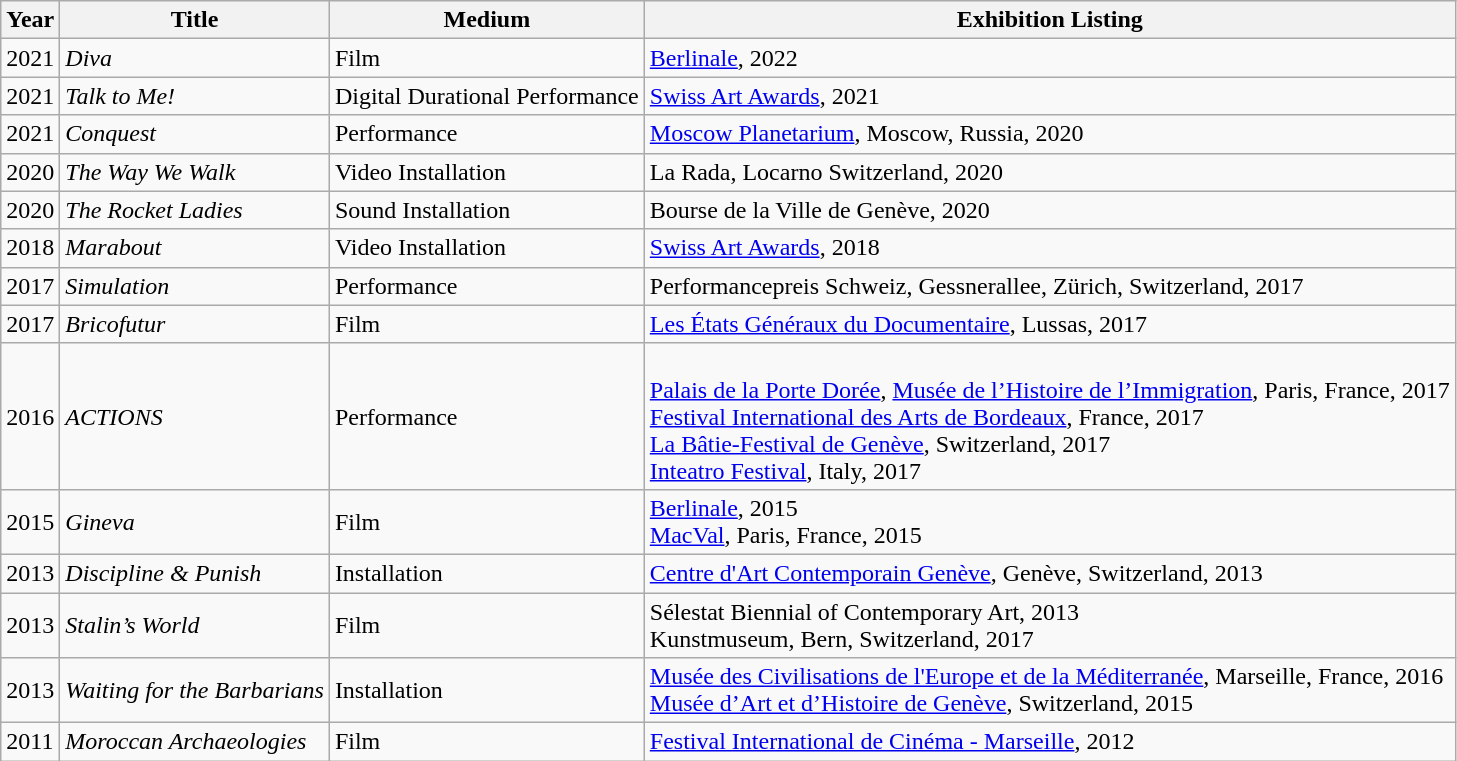<table class="wikitable">
<tr>
<th>Year</th>
<th>Title</th>
<th>Medium</th>
<th>Exhibition Listing</th>
</tr>
<tr>
<td>2021</td>
<td><em>Diva</em></td>
<td>Film</td>
<td><a href='#'>Berlinale</a>, 2022</td>
</tr>
<tr>
<td>2021</td>
<td><em>Talk to Me!</em></td>
<td>Digital Durational Performance</td>
<td><a href='#'>Swiss Art Awards</a>, 2021</td>
</tr>
<tr>
<td>2021</td>
<td><em>Conquest</em></td>
<td>Performance</td>
<td><a href='#'>Moscow Planetarium</a>, Moscow, Russia, 2020</td>
</tr>
<tr>
<td>2020</td>
<td><em>The Way We Walk</em></td>
<td>Video Installation</td>
<td>La Rada, Locarno Switzerland, 2020</td>
</tr>
<tr>
<td>2020</td>
<td><em>The Rocket Ladies</em></td>
<td>Sound Installation</td>
<td>Bourse de la Ville de Genève, 2020</td>
</tr>
<tr>
<td>2018</td>
<td><em>Marabout</em></td>
<td>Video Installation</td>
<td><a href='#'>Swiss Art Awards</a>, 2018</td>
</tr>
<tr>
<td>2017</td>
<td><em>Simulation</em></td>
<td>Performance</td>
<td>Performancepreis Schweiz, Gessnerallee, Zürich, Switzerland, 2017</td>
</tr>
<tr>
<td>2017</td>
<td><em>Bricofutur</em></td>
<td>Film</td>
<td><a href='#'>Les États Généraux du Documentaire</a>, Lussas, 2017</td>
</tr>
<tr>
<td>2016</td>
<td><em>ACTIONS</em></td>
<td>Performance</td>
<td><br><a href='#'>Palais de la Porte Dorée</a>, <a href='#'>Musée de l’Histoire de l’Immigration</a>, Paris, France, 2017<br><a href='#'>Festival International des Arts de Bordeaux</a>, France, 2017<br><a href='#'>La Bâtie-Festival de Genève</a>, Switzerland, 2017<br><a href='#'>Inteatro Festival</a>, Italy, 2017</td>
</tr>
<tr>
<td>2015</td>
<td><em>Gineva</em></td>
<td>Film</td>
<td><a href='#'>Berlinale</a>, 2015<br><a href='#'>MacVal</a>, Paris, France, 2015</td>
</tr>
<tr>
<td>2013</td>
<td><em>Discipline & Punish</em></td>
<td>Installation</td>
<td><a href='#'>Centre d'Art Contemporain Genève</a>, Genève, Switzerland, 2013</td>
</tr>
<tr>
<td>2013</td>
<td><em>Stalin’s World</em></td>
<td>Film</td>
<td>Sélestat Biennial of Contemporary Art, 2013<br>Kunstmuseum, Bern, Switzerland, 2017</td>
</tr>
<tr>
<td>2013</td>
<td><em>Waiting for the Barbarians</em></td>
<td>Installation</td>
<td><a href='#'>Musée des Civilisations de l'Europe et de la Méditerranée</a>, Marseille, France, 2016<br><a href='#'>Musée d’Art et d’Histoire de Genève</a>, Switzerland, 2015</td>
</tr>
<tr>
<td>2011</td>
<td><em>Moroccan Archaeologies</em></td>
<td>Film</td>
<td><a href='#'>Festival International de Cinéma - Marseille</a>, 2012</td>
</tr>
</table>
